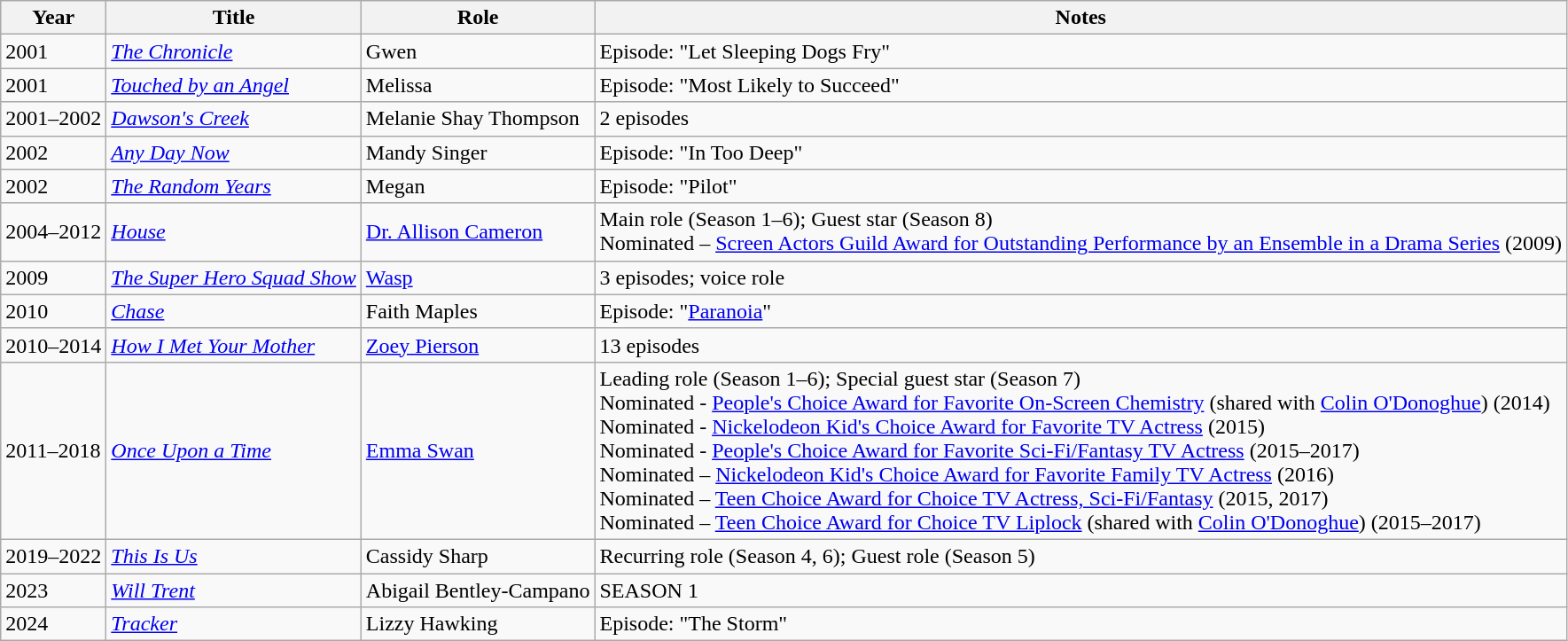<table class="wikitable sortable">
<tr>
<th>Year</th>
<th>Title</th>
<th>Role</th>
<th class="unsortable">Notes</th>
</tr>
<tr>
<td>2001</td>
<td><em><a href='#'>The Chronicle</a></em></td>
<td>Gwen</td>
<td>Episode: "Let Sleeping Dogs Fry"</td>
</tr>
<tr>
<td>2001</td>
<td><em><a href='#'>Touched by an Angel</a></em></td>
<td>Melissa</td>
<td>Episode: "Most Likely to Succeed"</td>
</tr>
<tr>
<td>2001–2002</td>
<td><em><a href='#'>Dawson's Creek</a></em></td>
<td>Melanie Shay Thompson</td>
<td>2 episodes</td>
</tr>
<tr>
<td>2002</td>
<td><em><a href='#'>Any Day Now</a></em></td>
<td>Mandy Singer</td>
<td>Episode: "In Too Deep"</td>
</tr>
<tr>
<td>2002</td>
<td><em><a href='#'>The Random Years</a></em></td>
<td>Megan</td>
<td>Episode: "Pilot"</td>
</tr>
<tr>
<td>2004–2012</td>
<td><em><a href='#'>House</a></em></td>
<td><a href='#'>Dr. Allison Cameron</a></td>
<td>Main role (Season 1–6); Guest star (Season 8)<br>Nominated – <a href='#'>Screen Actors Guild Award for Outstanding Performance by an Ensemble in a Drama Series</a> (2009)</td>
</tr>
<tr>
<td>2009</td>
<td><em><a href='#'>The Super Hero Squad Show</a></em></td>
<td><a href='#'>Wasp</a></td>
<td>3 episodes; voice role</td>
</tr>
<tr>
<td>2010</td>
<td><em><a href='#'>Chase</a></em></td>
<td>Faith Maples</td>
<td>Episode: "<a href='#'>Paranoia</a>"</td>
</tr>
<tr>
<td>2010–2014</td>
<td><em><a href='#'>How I Met Your Mother</a></em></td>
<td><a href='#'>Zoey Pierson</a></td>
<td>13 episodes</td>
</tr>
<tr>
<td>2011–2018</td>
<td><em><a href='#'>Once Upon a Time</a></em></td>
<td><a href='#'>Emma Swan</a></td>
<td>Leading role (Season 1–6); Special guest star (Season 7)<br>Nominated - <a href='#'>People's Choice Award for Favorite On-Screen Chemistry</a> (shared with <a href='#'>Colin O'Donoghue</a>) (2014)<br>Nominated - <a href='#'>Nickelodeon Kid's Choice Award for Favorite TV Actress</a> (2015)<br>Nominated - <a href='#'>People's Choice Award for Favorite Sci-Fi/Fantasy TV Actress</a> (2015–2017)<br>Nominated – <a href='#'>Nickelodeon Kid's Choice Award for Favorite Family TV Actress</a> (2016)<br>Nominated – <a href='#'>Teen Choice Award for Choice TV Actress, Sci-Fi/Fantasy</a> (2015, 2017)<br>Nominated – <a href='#'>Teen Choice Award for Choice TV Liplock</a> (shared with <a href='#'>Colin O'Donoghue</a>) (2015–2017)</td>
</tr>
<tr>
<td>2019–2022</td>
<td><em><a href='#'>This Is Us</a></em></td>
<td>Cassidy Sharp</td>
<td>Recurring role (Season 4, 6); Guest role (Season 5)</td>
</tr>
<tr>
<td>2023</td>
<td><em><a href='#'>Will Trent</a></em></td>
<td>Abigail Bentley-Campano</td>
<td>SEASON 1 </td>
</tr>
<tr>
<td>2024</td>
<td><em><a href='#'>Tracker</a></em></td>
<td>Lizzy Hawking</td>
<td>Episode: "The Storm"</td>
</tr>
</table>
